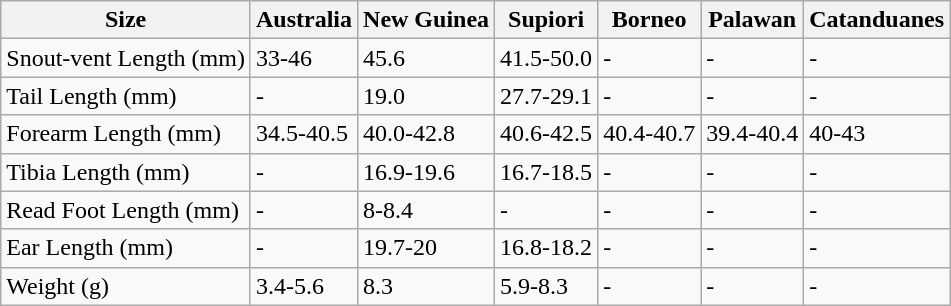<table class="wikitable">
<tr>
<th>Size</th>
<th>Australia</th>
<th>New Guinea</th>
<th>Supiori</th>
<th>Borneo</th>
<th>Palawan</th>
<th>Catanduanes</th>
</tr>
<tr>
<td>Snout-vent Length (mm)</td>
<td>33-46</td>
<td>45.6</td>
<td>41.5-50.0</td>
<td>-</td>
<td>-</td>
<td>-</td>
</tr>
<tr>
<td>Tail Length (mm)</td>
<td>-</td>
<td>19.0</td>
<td>27.7-29.1</td>
<td>-</td>
<td>-</td>
<td>-</td>
</tr>
<tr>
<td>Forearm Length (mm)</td>
<td>34.5-40.5</td>
<td>40.0-42.8</td>
<td>40.6-42.5</td>
<td>40.4-40.7</td>
<td>39.4-40.4</td>
<td>40-43</td>
</tr>
<tr>
<td>Tibia Length (mm)</td>
<td>-</td>
<td>16.9-19.6</td>
<td>16.7-18.5</td>
<td>-</td>
<td>-</td>
<td>-</td>
</tr>
<tr>
<td>Read Foot Length (mm)</td>
<td>-</td>
<td>8-8.4</td>
<td>-</td>
<td>-</td>
<td>-</td>
<td>-</td>
</tr>
<tr>
<td>Ear Length (mm)</td>
<td>-</td>
<td>19.7-20</td>
<td>16.8-18.2</td>
<td>-</td>
<td>-</td>
<td>-</td>
</tr>
<tr>
<td>Weight (g)</td>
<td>3.4-5.6</td>
<td>8.3</td>
<td>5.9-8.3</td>
<td>-</td>
<td>-</td>
<td>-</td>
</tr>
</table>
